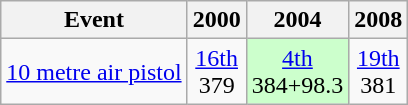<table class="wikitable" style="text-align: center">
<tr>
<th>Event</th>
<th>2000</th>
<th>2004</th>
<th>2008</th>
</tr>
<tr>
<td align=left><a href='#'>10 metre air pistol</a></td>
<td><a href='#'>16th</a><br>379</td>
<td style="background: #ccffcc"><a href='#'>4th</a><br>384+98.3</td>
<td><a href='#'>19th</a><br>381</td>
</tr>
</table>
